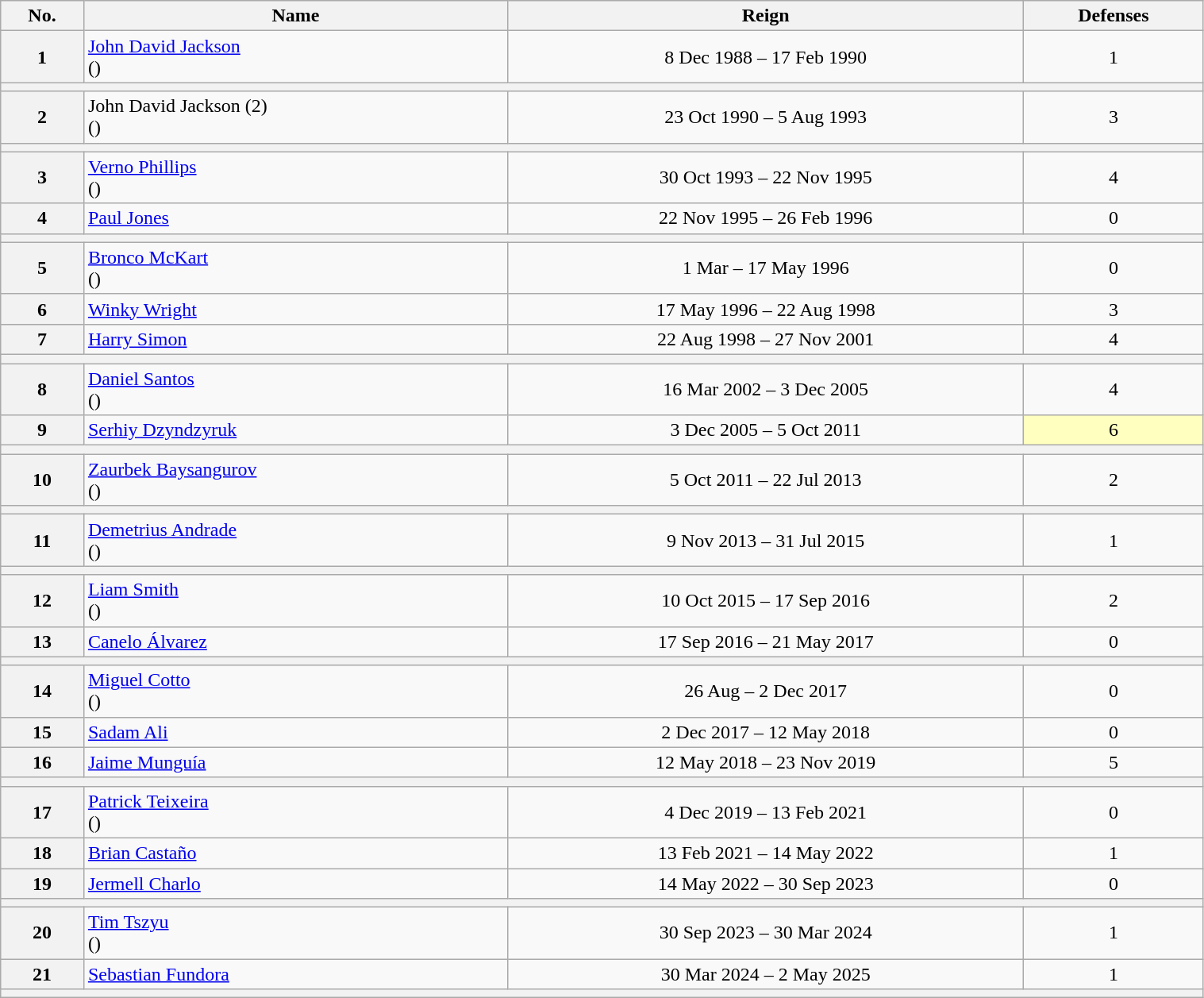<table class="wikitable sortable" style="width:80%;">
<tr>
<th>No.</th>
<th>Name</th>
<th>Reign</th>
<th>Defenses</th>
</tr>
<tr align=center>
<th>1</th>
<td align=left><a href='#'>John David Jackson</a><br>()</td>
<td>8 Dec 1988 – 17 Feb 1990</td>
<td>1</td>
</tr>
<tr align=center>
<th colspan="4"></th>
</tr>
<tr align=center>
<th>2</th>
<td align=left>John David Jackson (2)<br>()</td>
<td>23 Oct 1990 – 5 Aug 1993</td>
<td>3</td>
</tr>
<tr align=center>
<th colspan="4"></th>
</tr>
<tr align="center">
<th>3</th>
<td align="left"><a href='#'>Verno Phillips</a><br>()</td>
<td>30 Oct 1993 – 22 Nov 1995</td>
<td>4</td>
</tr>
<tr align="center">
<th>4</th>
<td align="left"><a href='#'>Paul Jones</a></td>
<td>22 Nov 1995 – 26 Feb 1996</td>
<td>0</td>
</tr>
<tr align="center">
<th colspan="4"></th>
</tr>
<tr align="center">
<th>5</th>
<td align="left"><a href='#'>Bronco McKart</a><br>()</td>
<td>1 Mar – 17 May 1996</td>
<td>0</td>
</tr>
<tr align="center">
<th>6</th>
<td align="left"><a href='#'>Winky Wright</a></td>
<td>17 May 1996 – 22 Aug 1998</td>
<td>3</td>
</tr>
<tr align="center">
<th>7</th>
<td align="left"><a href='#'>Harry Simon</a></td>
<td>22 Aug 1998 – 27 Nov 2001</td>
<td>4</td>
</tr>
<tr align="center">
<th colspan="4"></th>
</tr>
<tr align="center">
<th>8</th>
<td align="left"><a href='#'>Daniel Santos</a><br>()</td>
<td>16 Mar 2002 – 3 Dec 2005</td>
<td>4</td>
</tr>
<tr align="center">
<th>9</th>
<td align="left"><a href='#'>Serhiy Dzyndzyruk</a></td>
<td>3 Dec 2005 – 5 Oct 2011</td>
<td style="background:#ffffbf;">6</td>
</tr>
<tr align="center">
<th colspan="4"></th>
</tr>
<tr align="center">
<th>10</th>
<td align="left"><a href='#'>Zaurbek Baysangurov</a><br>()</td>
<td>5 Oct 2011 – 22 Jul 2013</td>
<td>2</td>
</tr>
<tr align=center>
<th colspan="4"></th>
</tr>
<tr align=center>
<th>11</th>
<td align=left><a href='#'>Demetrius Andrade</a> <br>()</td>
<td>9 Nov 2013 – 31 Jul 2015</td>
<td>1</td>
</tr>
<tr align=center>
<th colspan="4"></th>
</tr>
<tr align=center>
<th>12</th>
<td align=left><a href='#'>Liam Smith</a> <br>()</td>
<td>10 Oct 2015 – 17 Sep 2016</td>
<td>2</td>
</tr>
<tr align=center>
<th>13</th>
<td align=left><a href='#'>Canelo Álvarez</a></td>
<td>17 Sep 2016 – 21 May 2017</td>
<td>0</td>
</tr>
<tr align=center>
<th colspan="4"></th>
</tr>
<tr align=center>
<th>14</th>
<td align=left><a href='#'>Miguel Cotto</a> <br>()</td>
<td>26 Aug – 2 Dec 2017</td>
<td>0</td>
</tr>
<tr align=center>
<th>15</th>
<td align=left><a href='#'>Sadam Ali</a></td>
<td>2 Dec 2017 – 12 May 2018</td>
<td>0</td>
</tr>
<tr align=center>
<th>16</th>
<td align=left><a href='#'>Jaime Munguía</a></td>
<td>12 May 2018 – 23 Nov 2019</td>
<td>5</td>
</tr>
<tr align=center>
<th colspan="4"></th>
</tr>
<tr align=center>
<th>17</th>
<td align=left><a href='#'>Patrick Teixeira</a> <br>()</td>
<td>4 Dec 2019 – 13 Feb 2021</td>
<td>0</td>
</tr>
<tr align=center>
<th>18</th>
<td align=left><a href='#'>Brian Castaño</a></td>
<td>13 Feb 2021 – 14 May 2022</td>
<td>1</td>
</tr>
<tr align=center>
<th>19</th>
<td align=left><a href='#'>Jermell Charlo</a></td>
<td>14 May 2022 – 30 Sep 2023</td>
<td>0</td>
</tr>
<tr align=center>
<th colspan="4"></th>
</tr>
<tr align=center>
<th>20</th>
<td align=left><a href='#'>Tim Tszyu</a><br>()</td>
<td>30 Sep 2023 – 30 Mar 2024</td>
<td>1</td>
</tr>
<tr align=center>
<th>21</th>
<td align=left><a href='#'>Sebastian Fundora</a></td>
<td>30 Mar 2024 – 2 May 2025</td>
<td>1</td>
</tr>
<tr align=center>
<th colspan="4"></th>
</tr>
</table>
